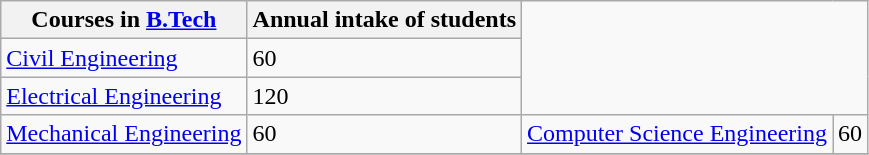<table class="wikitable">
<tr>
<th>Courses in <a href='#'>B.Tech</a></th>
<th>Annual intake of students</th>
</tr>
<tr>
<td><a href='#'>Civil Engineering</a></td>
<td>60</td>
</tr>
<tr>
<td><a href='#'>Electrical Engineering</a></td>
<td>120</td>
</tr>
<tr>
<td><a href='#'>Mechanical Engineering</a></td>
<td>60</td>
<td><a href='#'>Computer Science Engineering</a></td>
<td>60</td>
</tr>
<tr>
</tr>
</table>
